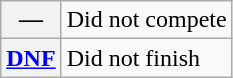<table class="wikitable">
<tr>
<th scope="row">—</th>
<td>Did not compete</td>
</tr>
<tr>
<th scope="row"><a href='#'>DNF</a></th>
<td>Did not finish</td>
</tr>
</table>
